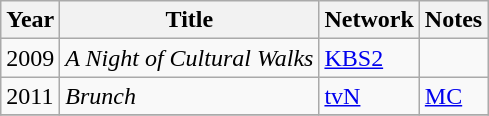<table class="wikitable">
<tr>
<th width=10>Year</th>
<th>Title</th>
<th>Network</th>
<th>Notes</th>
</tr>
<tr>
<td>2009</td>
<td><em>A Night of Cultural Walks</em></td>
<td><a href='#'>KBS2</a></td>
<td></td>
</tr>
<tr>
<td>2011</td>
<td><em>Brunch</em></td>
<td><a href='#'>tvN</a></td>
<td><a href='#'>MC</a></td>
</tr>
<tr>
</tr>
</table>
